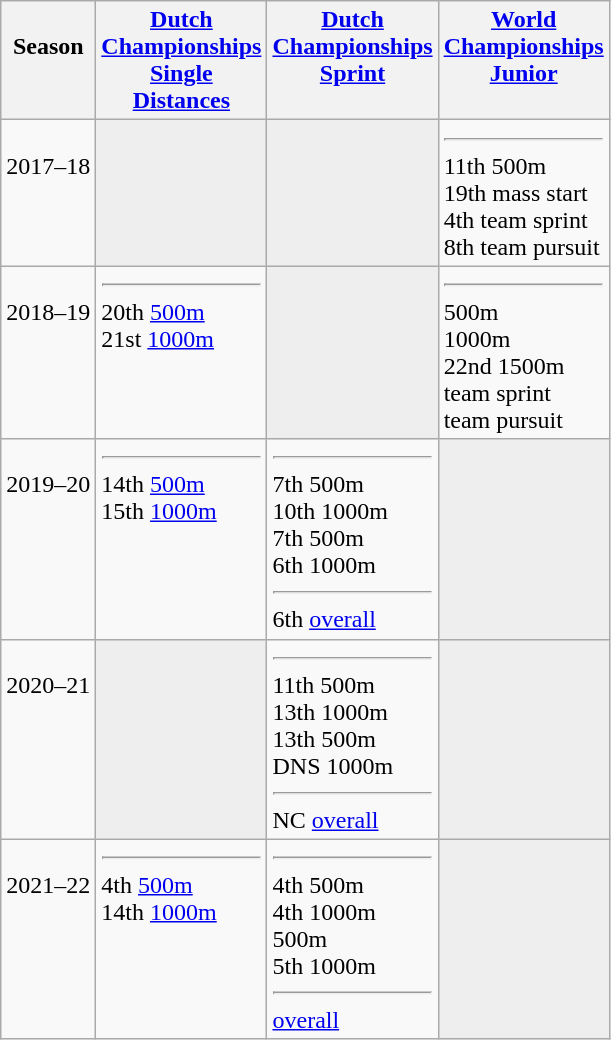<table class="wikitable">
<tr style="vertical-align: top;">
<th><br> Season</th>
<th><a href='#'>Dutch <br> Championships <br> Single <br> Distances</a></th>
<th><a href='#'>Dutch <br> Championships <br> Sprint</a></th>
<th><a href='#'>World <br> Championships <br> Junior</a></th>
</tr>
<tr style="vertical-align: top;">
<td><br> 2017–18</td>
<td bgcolor=#EEEEEE></td>
<td bgcolor=#EEEEEE></td>
<td> <hr> 11th 500m <br> 19th mass start <br> 4th team sprint <br> 8th team pursuit</td>
</tr>
<tr style="vertical-align: top;">
<td><br> 2018–19</td>
<td> <hr> 20th <a href='#'>500m</a> <br> 21st <a href='#'>1000m</a></td>
<td bgcolor=#EEEEEE></td>
<td> <hr>  500m <br>  1000m <br> 22nd 1500m <br>  team sprint <br>  team pursuit</td>
</tr>
<tr style="vertical-align: top;">
<td><br> 2019–20</td>
<td> <hr> 14th <a href='#'>500m</a> <br> 15th <a href='#'>1000m</a></td>
<td> <hr> 7th 500m <br> 10th 1000m <br> 7th 500m <br> 6th 1000m <hr> 6th <a href='#'>overall</a></td>
<td bgcolor=#EEEEEE></td>
</tr>
<tr style="vertical-align: top;">
<td><br> 2020–21</td>
<td bgcolor=#EEEEEE></td>
<td> <hr> 11th 500m <br> 13th 1000m <br> 13th 500m <br> DNS 1000m <hr> NC <a href='#'>overall</a></td>
<td bgcolor=#EEEEEE></td>
</tr>
<tr style="vertical-align: top;">
<td><br> 2021–22</td>
<td> <hr> 4th <a href='#'>500m</a> <br> 14th <a href='#'>1000m</a></td>
<td> <hr> 4th 500m <br> 4th 1000m <br>  500m <br> 5th 1000m <hr>  <a href='#'>overall</a></td>
<td bgcolor=#EEEEEE></td>
</tr>
</table>
